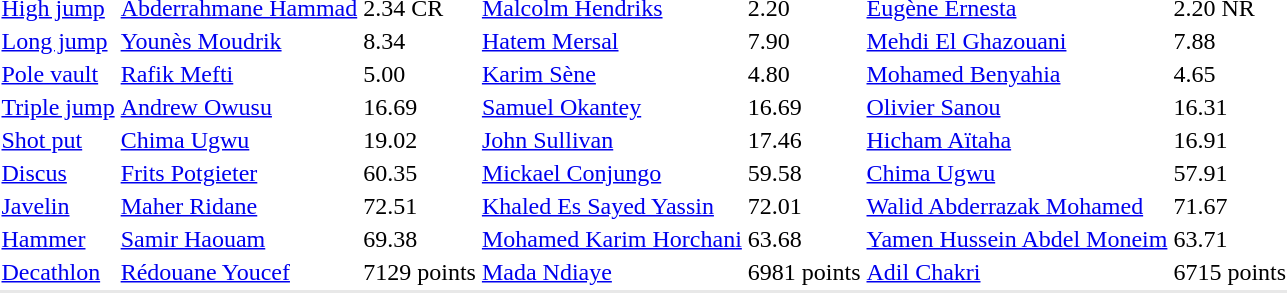<table>
<tr>
<td><a href='#'>High jump</a></td>
<td><a href='#'>Abderrahmane Hammad</a> <br> </td>
<td>2.34 CR</td>
<td><a href='#'>Malcolm Hendriks</a> <br> </td>
<td>2.20</td>
<td><a href='#'>Eugène Ernesta</a> <br> </td>
<td>2.20 NR</td>
</tr>
<tr>
<td><a href='#'>Long jump</a></td>
<td><a href='#'>Younès Moudrik</a> <br> </td>
<td>8.34</td>
<td><a href='#'>Hatem Mersal</a> <br> </td>
<td>7.90</td>
<td><a href='#'>Mehdi El Ghazouani</a> <br> </td>
<td>7.88</td>
</tr>
<tr>
<td><a href='#'>Pole vault</a></td>
<td><a href='#'>Rafik Mefti</a> <br> </td>
<td>5.00</td>
<td><a href='#'>Karim Sène</a> <br> </td>
<td>4.80</td>
<td><a href='#'>Mohamed Benyahia</a> <br> </td>
<td>4.65</td>
</tr>
<tr>
<td><a href='#'>Triple jump</a></td>
<td><a href='#'>Andrew Owusu</a> <br> </td>
<td>16.69</td>
<td><a href='#'>Samuel Okantey</a> <br> </td>
<td>16.69</td>
<td><a href='#'>Olivier Sanou</a> <br> </td>
<td>16.31</td>
</tr>
<tr>
<td><a href='#'>Shot put</a></td>
<td><a href='#'>Chima Ugwu</a> <br> </td>
<td>19.02</td>
<td><a href='#'>John Sullivan</a> <br> </td>
<td>17.46</td>
<td><a href='#'>Hicham Aïtaha</a> <br> </td>
<td>16.91</td>
</tr>
<tr>
<td><a href='#'>Discus</a></td>
<td><a href='#'>Frits Potgieter</a> <br> </td>
<td>60.35</td>
<td><a href='#'>Mickael Conjungo</a> <br> </td>
<td>59.58</td>
<td><a href='#'>Chima Ugwu</a> <br> </td>
<td>57.91</td>
</tr>
<tr>
<td><a href='#'>Javelin</a></td>
<td><a href='#'>Maher Ridane</a> <br> </td>
<td>72.51</td>
<td><a href='#'>Khaled Es Sayed Yassin</a> <br> </td>
<td>72.01</td>
<td><a href='#'>Walid Abderrazak Mohamed</a> <br> </td>
<td>71.67</td>
</tr>
<tr>
<td><a href='#'>Hammer</a></td>
<td><a href='#'>Samir Haouam</a> <br> </td>
<td>69.38</td>
<td><a href='#'>Mohamed Karim Horchani</a> <br> </td>
<td>63.68</td>
<td><a href='#'>Yamen Hussein Abdel Moneim</a> <br> </td>
<td>63.71</td>
</tr>
<tr>
<td><a href='#'>Decathlon</a></td>
<td><a href='#'>Rédouane Youcef</a> <br> </td>
<td>7129 points</td>
<td><a href='#'>Mada Ndiaye</a> <br> </td>
<td>6981 points</td>
<td><a href='#'>Adil Chakri</a> <br> </td>
<td>6715 points</td>
</tr>
<tr bgcolor= e8e8e8>
<td colspan=7></td>
</tr>
</table>
